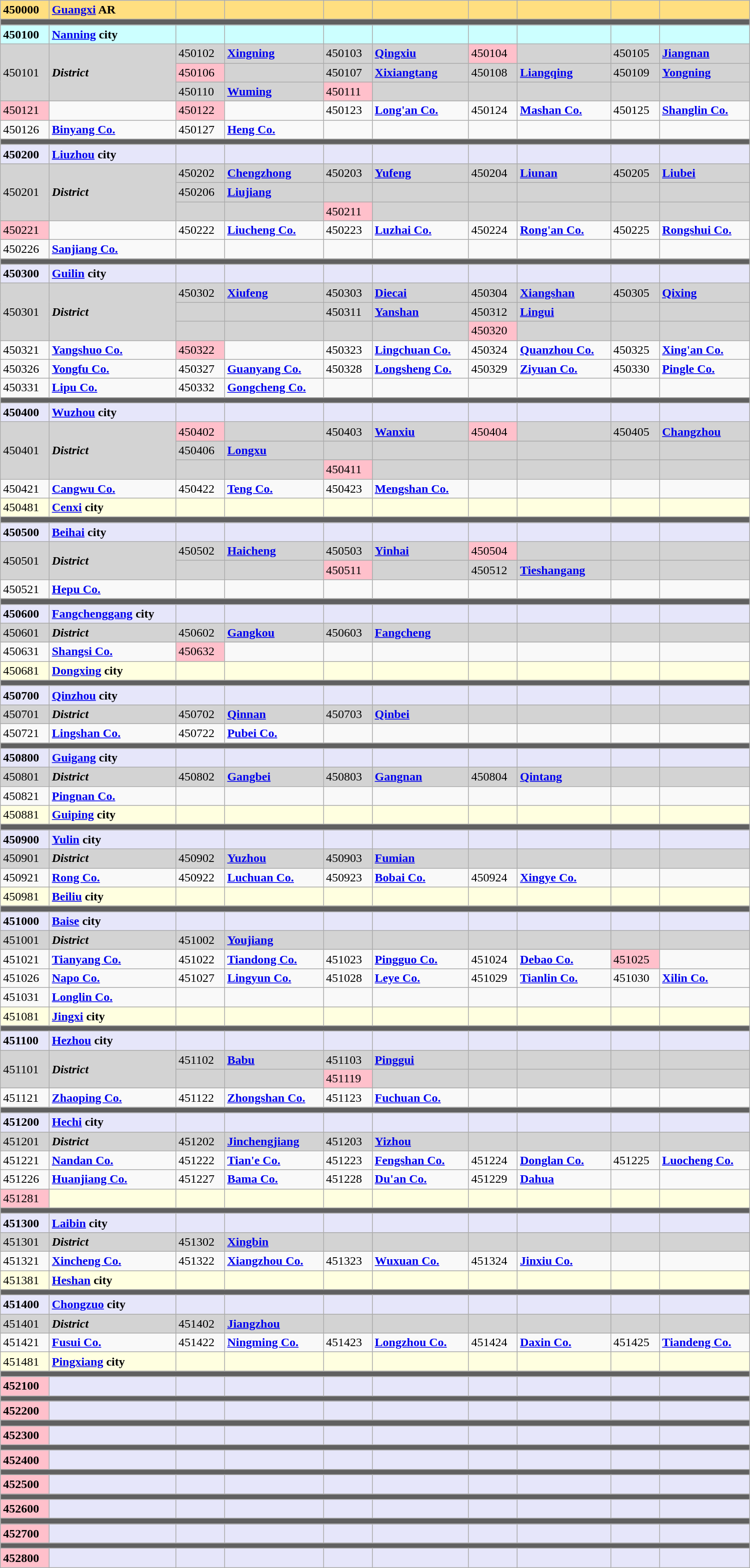<table class="wikitable" align="center" width="1000">
<tr ---- style="background:#FFDF80">
<td><strong>450000</strong></td>
<td><strong><a href='#'>Guangxi</a> AR</strong><br></td>
<td></td>
<td></td>
<td></td>
<td></td>
<td></td>
<td></td>
<td></td>
<td></td>
</tr>
<tr style="background:#606060; height:2pt">
<td colspan="10"></td>
</tr>
<tr ---- style="background:#CCFFFF">
<td><strong>450100</strong></td>
<td><strong><a href='#'>Nanning</a> city</strong><br></td>
<td></td>
<td></td>
<td></td>
<td></td>
<td></td>
<td></td>
<td></td>
<td></td>
</tr>
<tr ---- style="background:#D3D3D3">
<td rowspan="3">450101</td>
<td rowspan="3"><strong><em>District</em></strong><br></td>
<td>450102</td>
<td><a href='#'><strong>Xingning</strong></a><br></td>
<td>450103</td>
<td><a href='#'><strong>Qingxiu</strong></a><br></td>
<td bgcolor="#FFC0CB">450104</td>
<td><br></td>
<td>450105</td>
<td><a href='#'><strong>Jiangnan</strong></a><br></td>
</tr>
<tr ---- style="background:#D3D3D3">
<td bgcolor="#FFC0CB">450106</td>
<td><br></td>
<td>450107</td>
<td><a href='#'><strong>Xixiangtang</strong></a><br></td>
<td>450108</td>
<td><a href='#'><strong>Liangqing</strong></a><br></td>
<td>450109</td>
<td><a href='#'><strong>Yongning</strong></a><br></td>
</tr>
<tr ---- style="background:#D3D3D3">
<td>450110</td>
<td><a href='#'><strong>Wuming</strong></a><br></td>
<td bgcolor="#FFC0CB">450111</td>
<td><br></td>
<td></td>
<td></td>
<td></td>
<td></td>
</tr>
<tr ---->
<td bgcolor="#FFC0CB">450121</td>
<td><br></td>
<td bgcolor="#FFC0CB">450122</td>
<td><br></td>
<td>450123</td>
<td><a href='#'><strong>Long'an Co.</strong></a><br></td>
<td>450124</td>
<td><a href='#'><strong>Mashan Co.</strong></a><br></td>
<td>450125</td>
<td><a href='#'><strong>Shanglin Co.</strong></a><br></td>
</tr>
<tr ---->
<td>450126</td>
<td><a href='#'><strong>Binyang Co.</strong></a><br></td>
<td>450127</td>
<td><a href='#'><strong>Heng Co.</strong></a><br></td>
<td></td>
<td></td>
<td></td>
<td></td>
<td></td>
<td></td>
</tr>
<tr style="background:#606060; height:2pt">
<td colspan="10"></td>
</tr>
<tr ---- style="background:#E6E6FA">
<td><strong>450200</strong></td>
<td><strong><a href='#'>Liuzhou</a> city</strong><br></td>
<td></td>
<td></td>
<td></td>
<td></td>
<td></td>
<td></td>
<td></td>
<td></td>
</tr>
<tr ---- style="background:#D3D3D3">
<td rowspan="3">450201</td>
<td rowspan="3"><strong><em>District</em></strong><br></td>
<td>450202</td>
<td><a href='#'><strong>Chengzhong</strong></a><br></td>
<td>450203</td>
<td><a href='#'><strong>Yufeng</strong></a><br></td>
<td>450204</td>
<td><a href='#'><strong>Liunan</strong></a><br></td>
<td>450205</td>
<td><a href='#'><strong>Liubei</strong></a><br></td>
</tr>
<tr ---- style="background:#D3D3D3">
<td>450206</td>
<td><a href='#'><strong>Liujiang</strong></a><br></td>
<td></td>
<td></td>
<td></td>
<td></td>
<td></td>
<td></td>
</tr>
<tr ---- style="background:#D3D3D3">
<td></td>
<td></td>
<td bgcolor="#FFC0CB">450211</td>
<td><br></td>
<td></td>
<td></td>
<td></td>
<td></td>
</tr>
<tr ---->
<td bgcolor="#FFC0CB">450221</td>
<td><br></td>
<td>450222</td>
<td><a href='#'><strong>Liucheng Co.</strong></a><br></td>
<td>450223</td>
<td><a href='#'><strong>Luzhai Co.</strong></a><br></td>
<td>450224</td>
<td><a href='#'><strong>Rong'an Co.</strong></a><br></td>
<td>450225</td>
<td><a href='#'><strong>Rongshui Co.</strong></a><br></td>
</tr>
<tr ---->
<td>450226</td>
<td><a href='#'><strong>Sanjiang Co.</strong></a><br></td>
<td></td>
<td></td>
<td></td>
<td></td>
<td></td>
<td></td>
<td></td>
<td></td>
</tr>
<tr style="background:#606060; height:2pt">
<td colspan="10"></td>
</tr>
<tr ---- style="background:#E6E6FA">
<td><strong>450300</strong></td>
<td><strong><a href='#'>Guilin</a> city</strong><br></td>
<td></td>
<td></td>
<td></td>
<td></td>
<td></td>
<td></td>
<td></td>
<td></td>
</tr>
<tr ---- style="background:#D3D3D3">
<td rowspan="3">450301</td>
<td rowspan="3"><strong><em>District</em></strong><br></td>
<td>450302</td>
<td><a href='#'><strong>Xiufeng</strong></a><br></td>
<td>450303</td>
<td><a href='#'><strong>Diecai</strong></a><br></td>
<td>450304</td>
<td><a href='#'><strong>Xiangshan</strong></a><br></td>
<td>450305</td>
<td><a href='#'><strong>Qixing</strong></a><br></td>
</tr>
<tr ---- style="background:#D3D3D3">
<td></td>
<td></td>
<td>450311</td>
<td><a href='#'><strong>Yanshan</strong></a><br></td>
<td>450312</td>
<td><a href='#'><strong>Lingui</strong></a><br></td>
<td></td>
<td></td>
</tr>
<tr ---- style="background:#D3D3D3">
<td></td>
<td></td>
<td></td>
<td></td>
<td bgcolor="#FFC0CB">450320</td>
<td><br></td>
<td></td>
<td></td>
</tr>
<tr ---->
<td>450321</td>
<td><a href='#'><strong>Yangshuo Co.</strong></a><br></td>
<td bgcolor="#FFC0CB">450322</td>
<td><br></td>
<td>450323</td>
<td><a href='#'><strong>Lingchuan Co.</strong></a><br></td>
<td>450324</td>
<td><a href='#'><strong>Quanzhou Co.</strong></a><br></td>
<td>450325</td>
<td><a href='#'><strong>Xing'an Co.</strong></a><br></td>
</tr>
<tr ---->
<td>450326</td>
<td><a href='#'><strong>Yongfu Co.</strong></a><br></td>
<td>450327</td>
<td><a href='#'><strong>Guanyang Co.</strong></a><br></td>
<td>450328</td>
<td><a href='#'><strong>Longsheng Co.</strong></a><br></td>
<td>450329</td>
<td><a href='#'><strong>Ziyuan Co.</strong></a><br></td>
<td>450330</td>
<td><a href='#'><strong>Pingle Co.</strong></a><br></td>
</tr>
<tr ---->
<td>450331</td>
<td><a href='#'><strong>Lipu Co.</strong></a><br></td>
<td>450332</td>
<td><a href='#'><strong>Gongcheng Co.</strong></a><br></td>
<td></td>
<td></td>
<td></td>
<td></td>
<td></td>
<td></td>
</tr>
<tr style="background:#606060; height:2pt">
<td colspan="10"></td>
</tr>
<tr ---- style="background:#E6E6FA">
<td><strong>450400</strong></td>
<td><strong><a href='#'>Wuzhou</a> city</strong><br></td>
<td></td>
<td></td>
<td></td>
<td></td>
<td></td>
<td></td>
<td></td>
<td></td>
</tr>
<tr ---- style="background:#D3D3D3">
<td rowspan="3">450401</td>
<td rowspan="3"><strong><em>District</em></strong><br></td>
<td bgcolor="#FFC0CB">450402</td>
<td><br></td>
<td>450403</td>
<td><a href='#'><strong>Wanxiu</strong></a><br></td>
<td bgcolor="#FFC0CB">450404</td>
<td><br></td>
<td>450405</td>
<td><a href='#'><strong>Changzhou</strong></a><br></td>
</tr>
<tr ---- style="background:#D3D3D3">
<td>450406</td>
<td><a href='#'><strong>Longxu</strong></a><br></td>
<td></td>
<td></td>
<td></td>
<td></td>
<td></td>
<td></td>
</tr>
<tr ---- style="background:#D3D3D3">
<td></td>
<td></td>
<td bgcolor="#FFC0CB">450411</td>
<td><br></td>
<td></td>
<td></td>
<td></td>
<td></td>
</tr>
<tr ---->
<td>450421</td>
<td><a href='#'><strong>Cangwu Co.</strong></a><br></td>
<td>450422</td>
<td><a href='#'><strong>Teng Co.</strong></a><br></td>
<td>450423</td>
<td><a href='#'><strong>Mengshan Co.</strong></a><br></td>
<td></td>
<td></td>
<td></td>
<td></td>
</tr>
<tr ---- style="background:lightyellow">
<td>450481</td>
<td><strong><a href='#'>Cenxi</a> city</strong><br></td>
<td></td>
<td></td>
<td></td>
<td></td>
<td></td>
<td></td>
<td></td>
<td></td>
</tr>
<tr style="background:#606060; height:2pt">
<td colspan="10"></td>
</tr>
<tr ---- style="background:#E6E6FA">
<td><strong>450500</strong></td>
<td><strong><a href='#'>Beihai</a> city</strong><br></td>
<td></td>
<td></td>
<td></td>
<td></td>
<td></td>
<td></td>
<td></td>
<td></td>
</tr>
<tr ---- style="background:#D3D3D3">
<td rowspan="2">450501</td>
<td rowspan="2"><strong><em>District</em></strong><br></td>
<td>450502</td>
<td><a href='#'><strong>Haicheng</strong></a><br></td>
<td>450503</td>
<td><a href='#'><strong>Yinhai</strong></a><br></td>
<td bgcolor="#FFC0CB">450504</td>
<td><br></td>
<td></td>
<td></td>
</tr>
<tr ---- style="background:#D3D3D3">
<td></td>
<td></td>
<td bgcolor="#FFC0CB">450511</td>
<td><br></td>
<td>450512</td>
<td><a href='#'><strong>Tieshangang</strong></a><br></td>
<td></td>
<td></td>
</tr>
<tr ---->
<td>450521</td>
<td><a href='#'><strong>Hepu Co.</strong></a><br></td>
<td></td>
<td></td>
<td></td>
<td></td>
<td></td>
<td></td>
<td></td>
<td></td>
</tr>
<tr style="background:#606060; height:2pt">
<td colspan="10"></td>
</tr>
<tr ---- style="background:#E6E6FA">
<td><strong>450600</strong></td>
<td><strong><a href='#'>Fangchenggang</a> city</strong><br></td>
<td></td>
<td></td>
<td></td>
<td></td>
<td></td>
<td></td>
<td></td>
<td></td>
</tr>
<tr ---- style="background:#D3D3D3">
<td>450601</td>
<td><strong><em>District</em></strong><br></td>
<td>450602</td>
<td><a href='#'><strong>Gangkou</strong></a><br></td>
<td>450603</td>
<td><a href='#'><strong>Fangcheng</strong></a><br></td>
<td></td>
<td></td>
<td></td>
<td></td>
</tr>
<tr ---->
<td>450631</td>
<td><a href='#'><strong>Shangsi Co.</strong></a><br></td>
<td bgcolor="#FFC0CB">450632</td>
<td><br></td>
<td></td>
<td></td>
<td></td>
<td></td>
<td></td>
<td></td>
</tr>
<tr ---- style="background:lightyellow">
<td>450681</td>
<td><strong><a href='#'>Dongxing</a> city</strong><br></td>
<td></td>
<td></td>
<td></td>
<td></td>
<td></td>
<td></td>
<td></td>
<td></td>
</tr>
<tr style="background:#606060; height:2pt">
<td colspan="10"></td>
</tr>
<tr ---- style="background:#E6E6FA">
<td><strong>450700</strong></td>
<td><strong><a href='#'>Qinzhou</a> city</strong><br></td>
<td></td>
<td></td>
<td></td>
<td></td>
<td></td>
<td></td>
<td></td>
<td></td>
</tr>
<tr ---- style="background:#D3D3D3">
<td>450701</td>
<td><strong><em>District</em></strong><br></td>
<td>450702</td>
<td><a href='#'><strong>Qinnan</strong></a><br></td>
<td>450703</td>
<td><a href='#'><strong>Qinbei</strong></a><br></td>
<td></td>
<td></td>
<td></td>
<td></td>
</tr>
<tr ---->
<td>450721</td>
<td><a href='#'><strong>Lingshan Co.</strong></a><br></td>
<td>450722</td>
<td><a href='#'><strong>Pubei Co.</strong></a><br></td>
<td></td>
<td></td>
<td></td>
<td></td>
<td></td>
<td></td>
</tr>
<tr style="background:#606060; height:2pt">
<td colspan="10"></td>
</tr>
<tr ---- style="background:#E6E6FA">
<td><strong>450800</strong></td>
<td><strong><a href='#'>Guigang</a> city</strong><br></td>
<td></td>
<td></td>
<td></td>
<td></td>
<td></td>
<td></td>
<td></td>
<td></td>
</tr>
<tr ---- style="background:#D3D3D3">
<td>450801</td>
<td><strong><em>District</em></strong><br></td>
<td>450802</td>
<td><a href='#'><strong>Gangbei</strong></a><br></td>
<td>450803</td>
<td><a href='#'><strong>Gangnan</strong></a><br></td>
<td>450804</td>
<td><a href='#'><strong>Qintang</strong></a><br></td>
<td></td>
<td></td>
</tr>
<tr ---->
<td>450821</td>
<td><a href='#'><strong>Pingnan Co.</strong></a><br></td>
<td></td>
<td></td>
<td></td>
<td></td>
<td></td>
<td></td>
<td></td>
<td></td>
</tr>
<tr ---- style="background:lightyellow">
<td>450881</td>
<td><strong><a href='#'>Guiping</a> city</strong><br></td>
<td></td>
<td></td>
<td></td>
<td></td>
<td></td>
<td></td>
<td></td>
<td></td>
</tr>
<tr style="background:#606060; height:2pt">
<td colspan="10"></td>
</tr>
<tr ---- style="background:#E6E6FA">
<td><strong>450900</strong></td>
<td><strong><a href='#'>Yulin</a> city</strong><br></td>
<td></td>
<td></td>
<td></td>
<td></td>
<td></td>
<td></td>
<td></td>
<td></td>
</tr>
<tr ---- style="background:#D3D3D3">
<td>450901</td>
<td><strong><em>District</em></strong><br></td>
<td>450902</td>
<td><a href='#'><strong>Yuzhou</strong></a><br></td>
<td>450903</td>
<td><a href='#'><strong>Fumian</strong></a><br></td>
<td></td>
<td></td>
<td></td>
<td></td>
</tr>
<tr ---->
<td>450921</td>
<td><a href='#'><strong>Rong Co.</strong></a><br></td>
<td>450922</td>
<td><a href='#'><strong>Luchuan Co.</strong></a><br></td>
<td>450923</td>
<td><a href='#'><strong>Bobai Co.</strong></a><br></td>
<td>450924</td>
<td><a href='#'><strong>Xingye Co.</strong></a><br></td>
<td></td>
<td></td>
</tr>
<tr ---- style="background:lightyellow">
<td>450981</td>
<td><strong><a href='#'>Beiliu</a> city</strong><br></td>
<td></td>
<td></td>
<td></td>
<td></td>
<td></td>
<td></td>
<td></td>
<td></td>
</tr>
<tr style="background:#606060; height:2pt">
<td colspan="10"></td>
</tr>
<tr ---- style="background:#E6E6FA">
<td><strong>451000</strong></td>
<td><strong><a href='#'>Baise</a> city</strong><br></td>
<td></td>
<td></td>
<td></td>
<td></td>
<td></td>
<td></td>
<td></td>
<td></td>
</tr>
<tr ---- style="background:#D3D3D3">
<td>451001</td>
<td><strong><em>District</em></strong><br></td>
<td>451002</td>
<td><a href='#'><strong>Youjiang</strong></a><br></td>
<td></td>
<td></td>
<td></td>
<td></td>
<td></td>
<td></td>
</tr>
<tr ---->
<td>451021</td>
<td><a href='#'><strong>Tianyang Co.</strong></a><br></td>
<td>451022</td>
<td><a href='#'><strong>Tiandong Co.</strong></a><br></td>
<td>451023</td>
<td><a href='#'><strong>Pingguo Co.</strong></a><br></td>
<td>451024</td>
<td><a href='#'><strong>Debao Co.</strong></a><br></td>
<td bgcolor="#FFC0CB">451025</td>
<td><br></td>
</tr>
<tr ---->
<td>451026</td>
<td><a href='#'><strong>Napo Co.</strong></a><br></td>
<td>451027</td>
<td><a href='#'><strong>Lingyun Co.</strong></a><br></td>
<td>451028</td>
<td><a href='#'><strong>Leye Co.</strong></a><br></td>
<td>451029</td>
<td><a href='#'><strong>Tianlin Co.</strong></a><br></td>
<td>451030</td>
<td><a href='#'><strong>Xilin Co.</strong></a><br></td>
</tr>
<tr ---->
<td>451031</td>
<td><a href='#'><strong>Longlin Co.</strong></a><br></td>
<td></td>
<td></td>
<td></td>
<td></td>
<td></td>
<td></td>
<td></td>
<td></td>
</tr>
<tr ---- style="background:lightyellow">
<td>451081</td>
<td><strong><a href='#'>Jingxi</a> city</strong><br></td>
<td></td>
<td></td>
<td></td>
<td></td>
<td></td>
<td></td>
<td></td>
<td></td>
</tr>
<tr style="background:#606060; height:2pt">
<td colspan="10"></td>
</tr>
<tr ---- style="background:#E6E6FA">
<td><strong>451100</strong></td>
<td><strong><a href='#'>Hezhou</a> city</strong><br></td>
<td></td>
<td></td>
<td></td>
<td></td>
<td></td>
<td></td>
<td></td>
<td></td>
</tr>
<tr ---- style="background:#D3D3D3">
<td rowspan="2">451101</td>
<td rowspan="2"><strong><em>District</em></strong><br></td>
<td>451102</td>
<td><a href='#'><strong>Babu</strong></a><br></td>
<td>451103</td>
<td><a href='#'><strong>Pinggui</strong></a><br></td>
<td></td>
<td></td>
<td></td>
<td></td>
</tr>
<tr ---- style="background:#D3D3D3">
<td></td>
<td></td>
<td bgcolor="#FFC0CB">451119</td>
<td><br></td>
<td></td>
<td></td>
<td></td>
<td></td>
</tr>
<tr ---->
<td>451121</td>
<td><a href='#'><strong>Zhaoping Co.</strong></a><br></td>
<td>451122</td>
<td><a href='#'><strong>Zhongshan Co.</strong></a><br></td>
<td>451123</td>
<td><a href='#'><strong>Fuchuan Co.</strong></a><br></td>
<td></td>
<td></td>
<td></td>
<td></td>
</tr>
<tr style="background:#606060; height:2pt">
<td colspan="10"></td>
</tr>
<tr ---- style="background:#E6E6FA">
<td><strong>451200</strong></td>
<td><strong><a href='#'>Hechi</a> city</strong><br></td>
<td></td>
<td></td>
<td></td>
<td></td>
<td></td>
<td></td>
<td></td>
<td></td>
</tr>
<tr ---- style="background:#D3D3D3">
<td>451201</td>
<td><strong><em>District</em></strong><br></td>
<td>451202</td>
<td><a href='#'><strong>Jinchengjiang</strong></a><br></td>
<td>451203</td>
<td><a href='#'><strong>Yizhou</strong></a><br></td>
<td></td>
<td></td>
<td></td>
<td></td>
</tr>
<tr ---->
<td>451221</td>
<td><a href='#'><strong>Nandan Co.</strong></a><br></td>
<td>451222</td>
<td><a href='#'><strong>Tian'e Co.</strong></a><br></td>
<td>451223</td>
<td><a href='#'><strong>Fengshan Co.</strong></a><br></td>
<td>451224</td>
<td><a href='#'><strong>Donglan Co.</strong></a><br></td>
<td>451225</td>
<td><a href='#'><strong>Luocheng Co.</strong></a><br></td>
</tr>
<tr ---->
<td>451226</td>
<td><a href='#'><strong>Huanjiang Co.</strong></a><br></td>
<td>451227</td>
<td><a href='#'><strong>Bama Co.</strong></a><br></td>
<td>451228</td>
<td><a href='#'><strong>Du'an Co.</strong></a><br></td>
<td>451229</td>
<td><a href='#'><strong>Dahua</strong></a><br></td>
<td></td>
<td></td>
</tr>
<tr ---- style="background:lightyellow">
<td bgcolor="#FFC0CB">451281</td>
<td><br></td>
<td></td>
<td></td>
<td></td>
<td></td>
<td></td>
<td></td>
<td></td>
<td></td>
</tr>
<tr style="background:#606060; height:2pt">
<td colspan="10"></td>
</tr>
<tr ---- style="background:#E6E6FA">
<td><strong>451300</strong></td>
<td><strong><a href='#'>Laibin</a> city</strong><br></td>
<td></td>
<td></td>
<td></td>
<td></td>
<td></td>
<td></td>
<td></td>
<td></td>
</tr>
<tr ---- style="background:#D3D3D3">
<td>451301</td>
<td><strong><em>District</em></strong><br></td>
<td>451302</td>
<td><a href='#'><strong>Xingbin</strong></a><br></td>
<td></td>
<td></td>
<td></td>
<td></td>
<td></td>
<td></td>
</tr>
<tr ---->
<td>451321</td>
<td><a href='#'><strong>Xincheng Co.</strong></a><br></td>
<td>451322</td>
<td><a href='#'><strong>Xiangzhou Co.</strong></a><br></td>
<td>451323</td>
<td><a href='#'><strong>Wuxuan Co.</strong></a><br></td>
<td>451324</td>
<td><a href='#'><strong>Jinxiu Co.</strong></a><br></td>
<td></td>
<td></td>
</tr>
<tr ---- style="background:lightyellow">
<td>451381</td>
<td><strong><a href='#'>Heshan</a> city</strong><br></td>
<td></td>
<td></td>
<td></td>
<td></td>
<td></td>
<td></td>
<td></td>
<td></td>
</tr>
<tr style="background:#606060; height:2pt">
<td colspan="10"></td>
</tr>
<tr ---- style="background:#E6E6FA">
<td><strong>451400</strong></td>
<td><strong><a href='#'>Chongzuo</a> city</strong><br></td>
<td></td>
<td></td>
<td></td>
<td></td>
<td></td>
<td></td>
<td></td>
<td></td>
</tr>
<tr ---- style="background:#D3D3D3">
<td>451401</td>
<td><strong><em>District</em></strong><br></td>
<td>451402</td>
<td><a href='#'><strong>Jiangzhou</strong></a><br></td>
<td></td>
<td></td>
<td></td>
<td></td>
<td></td>
<td></td>
</tr>
<tr ---->
<td>451421</td>
<td><a href='#'><strong>Fusui Co.</strong></a><br></td>
<td>451422</td>
<td><a href='#'><strong>Ningming Co.</strong></a><br></td>
<td>451423</td>
<td><a href='#'><strong>Longzhou Co.</strong></a><br></td>
<td>451424</td>
<td><a href='#'><strong>Daxin Co.</strong></a><br></td>
<td>451425</td>
<td><a href='#'><strong>Tiandeng Co.</strong></a><br></td>
</tr>
<tr ---- style="background:lightyellow">
<td>451481</td>
<td><strong><a href='#'>Pingxiang</a> city</strong><br></td>
<td></td>
<td></td>
<td></td>
<td></td>
<td></td>
<td></td>
<td></td>
<td></td>
</tr>
<tr style="background:#606060; height:2pt">
<td colspan="10"></td>
</tr>
<tr ---- style="background:#E6E6FA">
<td bgcolor="#FFC0CB"><strong>452100</strong></td>
<td><br></td>
<td></td>
<td></td>
<td></td>
<td></td>
<td></td>
<td></td>
<td></td>
<td></td>
</tr>
<tr style="background:#606060; height:2pt">
<td colspan="10"></td>
</tr>
<tr ---- style="background:#E6E6FA">
<td bgcolor="#FFC0CB"><strong>452200</strong></td>
<td><br></td>
<td></td>
<td></td>
<td></td>
<td></td>
<td></td>
<td></td>
<td></td>
<td></td>
</tr>
<tr style="background:#606060; height:2pt">
<td colspan="10"></td>
</tr>
<tr ---- style="background:#E6E6FA">
<td bgcolor="#FFC0CB"><strong>452300</strong></td>
<td><br></td>
<td></td>
<td></td>
<td></td>
<td></td>
<td></td>
<td></td>
<td></td>
<td></td>
</tr>
<tr style="background:#606060; height:2pt">
<td colspan="10"></td>
</tr>
<tr ---- style="background:#E6E6FA">
<td bgcolor="#FFC0CB"><strong>452400</strong></td>
<td><br></td>
<td></td>
<td></td>
<td></td>
<td></td>
<td></td>
<td></td>
<td></td>
<td></td>
</tr>
<tr style="background:#606060; height:2pt">
<td colspan="10"></td>
</tr>
<tr ---- style="background:#E6E6FA">
<td bgcolor="#FFC0CB"><strong>452500</strong></td>
<td><br></td>
<td></td>
<td></td>
<td></td>
<td></td>
<td></td>
<td></td>
<td></td>
<td></td>
</tr>
<tr style="background:#606060; height:2pt">
<td colspan="10"></td>
</tr>
<tr ---- style="background:#E6E6FA">
<td bgcolor="#FFC0CB"><strong>452600</strong></td>
<td><br></td>
<td></td>
<td></td>
<td></td>
<td></td>
<td></td>
<td></td>
<td></td>
<td></td>
</tr>
<tr style="background:#606060; height:2pt">
<td colspan="10"></td>
</tr>
<tr ---- style="background:#E6E6FA">
<td bgcolor="#FFC0CB"><strong>452700</strong></td>
<td><br></td>
<td></td>
<td></td>
<td></td>
<td></td>
<td></td>
<td></td>
<td></td>
<td></td>
</tr>
<tr style="background:#606060; height:2pt">
<td colspan="10"></td>
</tr>
<tr ---- style="background:#E6E6FA">
<td bgcolor="#FFC0CB"><strong>452800</strong></td>
<td><br></td>
<td></td>
<td></td>
<td></td>
<td></td>
<td></td>
<td></td>
<td></td>
<td></td>
</tr>
</table>
